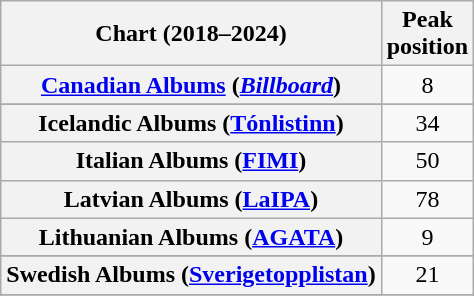<table class="wikitable sortable plainrowheaders" style="text-align:center">
<tr>
<th scope="col">Chart (2018–2024)</th>
<th scope="col">Peak<br> position</th>
</tr>
<tr>
<th scope="row"><a href='#'>Canadian Albums</a> (<em><a href='#'>Billboard</a></em>)</th>
<td>8</td>
</tr>
<tr>
</tr>
<tr>
</tr>
<tr>
<th scope="row">Icelandic Albums (<a href='#'>Tónlistinn</a>)</th>
<td>34</td>
</tr>
<tr>
<th scope="row">Italian Albums (<a href='#'>FIMI</a>)</th>
<td>50</td>
</tr>
<tr>
<th scope="row">Latvian Albums (<a href='#'>LaIPA</a>)</th>
<td>78</td>
</tr>
<tr>
<th scope="row">Lithuanian Albums (<a href='#'>AGATA</a>)</th>
<td>9</td>
</tr>
<tr>
</tr>
<tr>
<th scope="row">Swedish Albums (<a href='#'>Sverigetopplistan</a>)</th>
<td>21</td>
</tr>
<tr>
</tr>
<tr>
</tr>
<tr>
</tr>
</table>
